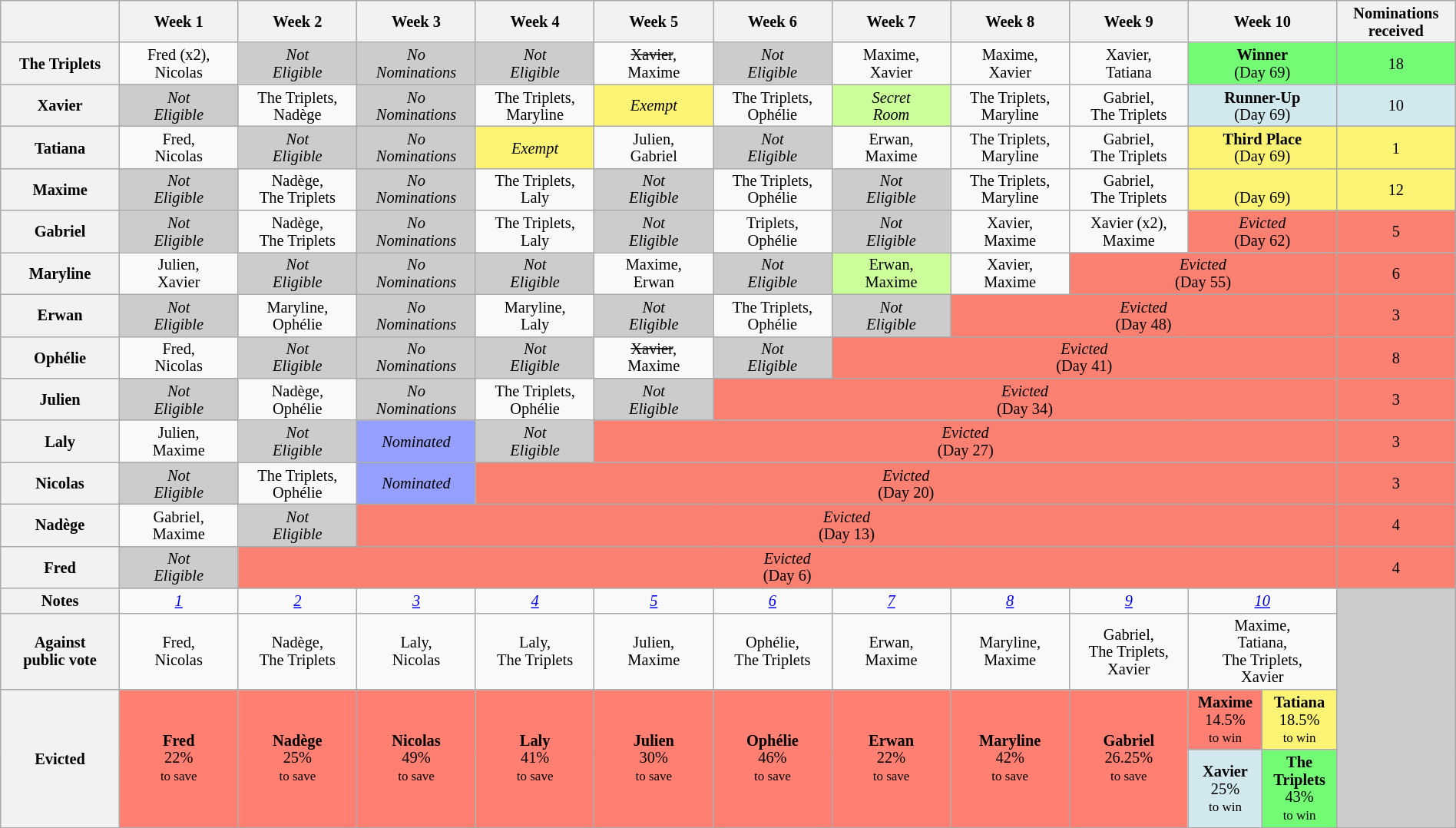<table class="wikitable" style="text-align:center; width:100%; font-size:85%; line-height:15px;">
<tr>
<th style="width:8%"></th>
<th style="width:8%">Week 1</th>
<th style="width:8%">Week 2</th>
<th style="width:8%">Week 3</th>
<th style="width:8%">Week 4</th>
<th style="width:8%">Week 5</th>
<th style="width:8%">Week 6</th>
<th style="width:8%">Week 7</th>
<th style="width:8%">Week 8</th>
<th style="width:8%">Week 9</th>
<th colspan="2" style="width:8%">Week 10</th>
<th style="width:8%">Nominations<br>received</th>
</tr>
<tr>
<th>The Triplets</th>
<td>Fred (x2),<br>Nicolas</td>
<td style="background:#ccc;"><em>Not<br>Eligible</em></td>
<td style="background:#ccc;"><em>No<br>Nominations</em></td>
<td style="background:#ccc;"><em>Not<br>Eligible</em></td>
<td><s>Xavier</s>,<br>Maxime</td>
<td style="background:#ccc;"><em>Not<br>Eligible</em></td>
<td>Maxime,<br>Xavier</td>
<td>Maxime,<br>Xavier</td>
<td>Xavier,<br>Tatiana</td>
<td colspan="2" style="background:#73FB76;"><strong>Winner</strong><br>(Day 69)</td>
<td style="background:#73FB76;">18</td>
</tr>
<tr>
<th>Xavier</th>
<td style="background:#ccc;"><em>Not<br>Eligible</em></td>
<td>The Triplets, <br> Nadège</td>
<td style="background:#ccc;"><em>No<br>Nominations</em></td>
<td>The Triplets,<br>Maryline</td>
<td style="background:#FBF373;"><em>Exempt</em></td>
<td>The Triplets,<br>Ophélie</td>
<td style="background:rgb(204, 255, 153);"><em>Secret<br>Room</em></td>
<td>The Triplets,<br>Maryline</td>
<td>Gabriel,<br>The Triplets</td>
<td colspan="2" style="background:#D1E8EF;"><strong>Runner-Up</strong><br>(Day 69)</td>
<td style="background:#D1E8EF;">10</td>
</tr>
<tr>
<th>Tatiana</th>
<td>Fred,<br>Nicolas</td>
<td style="background:#ccc;"><em>Not<br>Eligible</em></td>
<td style="background:#ccc;"><em>No<br>Nominations</em></td>
<td style="background:#FBF373;"><em>Exempt</em></td>
<td>Julien,<br>Gabriel</td>
<td style="background:#ccc;"><em>Not<br>Eligible</em></td>
<td>Erwan,<br>Maxime</td>
<td>The Triplets,<br>Maryline</td>
<td>Gabriel,<br>The Triplets</td>
<td colspan="2" style="background:#FBF373;"><strong>Third Place</strong><br>(Day 69)</td>
<td style="background:#FBF373;">1</td>
</tr>
<tr>
<th>Maxime</th>
<td style="background:#ccc;"><em>Not<br>Eligible</em></td>
<td>Nadège, <br>The Triplets</td>
<td style="background:#ccc;"><em>No<br>Nominations</em></td>
<td>The Triplets, <br> Laly</td>
<td style="background:#ccc;"><em>Not<br>Eligible</em></td>
<td>The Triplets,<br>Ophélie</td>
<td style="background:#ccc;"><em>Not<br>Eligible</em></td>
<td>The Triplets,<br>Maryline</td>
<td>Gabriel,<br>The Triplets</td>
<td colspan="2" style="background:#FBF373;"><br>(Day 69)</td>
<td style="background:#FBF373;">12</td>
</tr>
<tr>
<th>Gabriel</th>
<td style="background:#ccc;"><em>Not<br>Eligible</em></td>
<td>Nadège, <br>The Triplets</td>
<td style="background:#ccc;"><em>No<br>Nominations</em></td>
<td>The Triplets, <br>Laly</td>
<td style="background:#ccc;"><em>Not<br>Eligible</em></td>
<td>Triplets,<br>Ophélie</td>
<td style="background:#ccc;"><em>Not<br>Eligible</em></td>
<td>Xavier,<br>Maxime</td>
<td>Xavier (x2),<br>Maxime</td>
<td style="background:salmon;" colspan="2"><em>Evicted</em><br>(Day 62)</td>
<td style="background:salmon;">5</td>
</tr>
<tr>
<th>Maryline</th>
<td>Julien, <br> Xavier</td>
<td style="background:#ccc;"><em>Not<br>Eligible</em></td>
<td style="background:#ccc;"><em>No<br>Nominations</em></td>
<td style="background:#ccc;"><em>Not<br>Eligible</em></td>
<td>Maxime,<br>Erwan</td>
<td style="background:#ccc;"><em>Not<br>Eligible</em></td>
<td style="background:rgb(204, 255, 153);">Erwan,<br>Maxime</td>
<td>Xavier,<br>Maxime</td>
<td style="background:salmon;" colspan="3"><em>Evicted</em><br>(Day 55)</td>
<td style="background:salmon;">6</td>
</tr>
<tr>
<th>Erwan</th>
<td style="background:#ccc;"><em>Not<br>Eligible</em></td>
<td>Maryline,<br>Ophélie</td>
<td style="background:#ccc;"><em>No<br>Nominations</em></td>
<td>Maryline,<br>Laly</td>
<td style="background:#ccc;"><em>Not<br>Eligible</em></td>
<td>The Triplets,<br>Ophélie</td>
<td style="background:#ccc;"><em>Not<br>Eligible</em></td>
<td style="background:salmon;" colspan="4"><em>Evicted</em><br>(Day 48)</td>
<td style="background:salmon;">3</td>
</tr>
<tr>
<th>Ophélie</th>
<td>Fred,<br>Nicolas</td>
<td style="background:#ccc;"><em>Not<br>Eligible</em></td>
<td style="background:#ccc;"><em>No<br>Nominations</em></td>
<td style="background:#ccc;"><em>Not<br>Eligible</em></td>
<td><s>Xavier</s>, <br>Maxime</td>
<td style="background:#ccc;"><em>Not<br>Eligible</em></td>
<td style="background:salmon;" colspan="5"><em>Evicted</em><br>(Day 41)</td>
<td style="background:salmon;">8</td>
</tr>
<tr>
<th>Julien</th>
<td style="background:#ccc;"><em>Not<br>Eligible</em></td>
<td>Nadège,<br>Ophélie</td>
<td style="background:#ccc;"><em>No<br>Nominations</em></td>
<td>The Triplets,<br>Ophélie</td>
<td style="background:#ccc;"><em>Not<br>Eligible</em></td>
<td style="background:salmon;" colspan="6"><em>Evicted</em><br>(Day 34)</td>
<td style="background:salmon;">3</td>
</tr>
<tr>
<th>Laly</th>
<td>Julien,<br>Maxime</td>
<td style="background:#ccc;"><em>Not<br>Eligible</em></td>
<td style="background:#959FFD;"><em>Nominated</em></td>
<td style="background:#ccc;"><em>Not<br>Eligible</em></td>
<td style="background:salmon;" colspan="7"><em>Evicted</em><br>(Day 27)</td>
<td style="background:salmon;">3</td>
</tr>
<tr>
<th>Nicolas</th>
<td style="background:#ccc;"><em>Not<br>Eligible</em></td>
<td>The Triplets,<br>Ophélie</td>
<td style="background:#959FFD;"><em>Nominated</em></td>
<td style="background:salmon;" colspan="8"><em>Evicted</em><br>(Day 20)</td>
<td style="background:salmon;">3</td>
</tr>
<tr>
<th>Nadège</th>
<td>Gabriel,<br>Maxime</td>
<td style="background:#ccc;"><em>Not<br>Eligible</em></td>
<td style="background:salmon;" colspan="9"><em>Evicted</em><br>(Day 13)</td>
<td style="background:salmon;">4</td>
</tr>
<tr>
<th>Fred</th>
<td style="background:#ccc;"><em>Not<br>Eligible</em></td>
<td style="background:salmon;" colspan="10"><em>Evicted</em><br>(Day 6)</td>
<td style="background:salmon;">4</td>
</tr>
<tr>
<th>Notes</th>
<td><em><a href='#'>1</a></em></td>
<td><em><a href='#'>2</a></em></td>
<td><em><a href='#'>3</a></em></td>
<td><em><a href='#'>4</a></em></td>
<td><em><a href='#'>5</a></em></td>
<td><em><a href='#'>6</a></em></td>
<td><em><a href='#'>7</a></em></td>
<td><em><a href='#'>8</a></em></td>
<td><em><a href='#'>9</a></em></td>
<td colspan="2"><em><a href='#'>10</a></em></td>
<td rowspan="4" style="background:#ccc;"></td>
</tr>
<tr>
<th>Against<br>public vote</th>
<td>Fred,<br>Nicolas</td>
<td>Nadège,<br>The Triplets</td>
<td>Laly,<br>Nicolas</td>
<td>Laly,<br>The Triplets</td>
<td>Julien,<br>Maxime</td>
<td>Ophélie,<br>The Triplets</td>
<td>Erwan,<br>Maxime</td>
<td>Maryline,<br>Maxime</td>
<td>Gabriel,<br>The Triplets,<br>Xavier</td>
<td colspan="2">Maxime,<br>Tatiana,<br>The Triplets,<br>Xavier</td>
</tr>
<tr>
<th rowspan="2">Evicted</th>
<td style="background:#FF8072" rowspan="2"><strong>Fred</strong><br>22%<br><small>to save</small></td>
<td style="background:#FF8072" rowspan="2"><strong>Nadège</strong><br>25% <br><small>to save</small></td>
<td style="background:#FF8072" rowspan="2"><strong>Nicolas</strong><br>49%<br><small>to save</small></td>
<td style="background:#FF8072" rowspan="2"><strong>Laly</strong><br>41% <br><small>to save</small></td>
<td style="background:#FF8072" rowspan="2"><strong>Julien</strong><br>30%<br><small>to save</small></td>
<td style="background:#FF8072" rowspan="2"><strong>Ophélie</strong><br>46%<br><small>to save</small></td>
<td style="background:#FF8072" rowspan="2"><strong>Erwan</strong><br>22%<br><small>to save</small></td>
<td style="background:#FF8072" rowspan="2"><strong>Maryline</strong><br>42%<br><small>to save</small></td>
<td style="background:#FF8072" rowspan="2"><strong>Gabriel</strong><br>26.25%<br><small>to save</small></td>
<td style="background:#FF8072; width:5%"><strong>Maxime</strong><br>14.5%<br><small>to win</small></td>
<td style="background:#FBF373; width:5%"><strong>Tatiana</strong><br>18.5%<br><small>to win</small></td>
</tr>
<tr>
<td style="background:#D1E8EF"><strong>Xavier</strong><br>25%<br><small>to win</small></td>
<td style="background:#73FB76"><strong>The Triplets</strong><br>43%<br><small>to win</small></td>
</tr>
</table>
